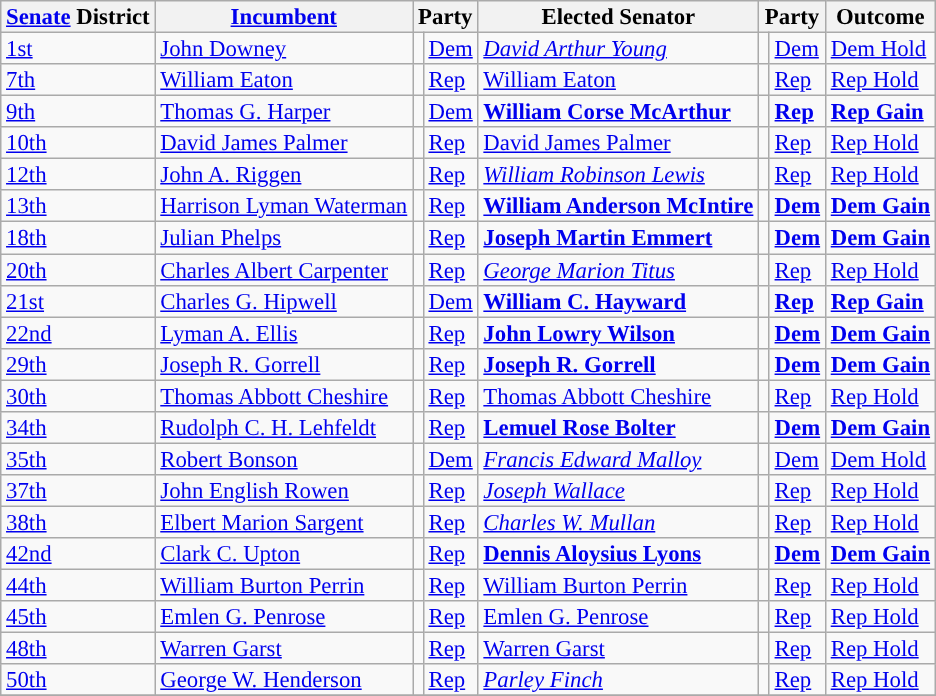<table class="sortable wikitable" style="font-size:95%;line-height:14px;">
<tr>
<th class="sortable"><a href='#'>Senate</a> District</th>
<th class="sortable"><a href='#'>Incumbent</a></th>
<th colspan="2">Party</th>
<th class="sortable">Elected Senator</th>
<th colspan="2">Party</th>
<th class="sortable">Outcome</th>
</tr>
<tr>
<td><a href='#'>1st</a></td>
<td><a href='#'>John Downey</a></td>
<td style="background:"></td>
<td><a href='#'>Dem</a></td>
<td><em><a href='#'>David Arthur Young</a></em></td>
<td style="background:"></td>
<td><a href='#'>Dem</a></td>
<td><a href='#'>Dem Hold</a></td>
</tr>
<tr>
<td><a href='#'>7th</a></td>
<td><a href='#'>William Eaton</a></td>
<td style="background:"></td>
<td><a href='#'>Rep</a></td>
<td><a href='#'>William Eaton</a></td>
<td style="background:"></td>
<td><a href='#'>Rep</a></td>
<td><a href='#'>Rep Hold</a></td>
</tr>
<tr>
<td><a href='#'>9th</a></td>
<td><a href='#'>Thomas G. Harper</a></td>
<td style="background:"></td>
<td><a href='#'>Dem</a></td>
<td><strong><a href='#'>William Corse McArthur</a></strong></td>
<td style="background:"></td>
<td><strong><a href='#'>Rep</a></strong></td>
<td><strong><a href='#'>Rep Gain</a></strong></td>
</tr>
<tr>
<td><a href='#'>10th</a></td>
<td><a href='#'>David James Palmer</a></td>
<td style="background:"></td>
<td><a href='#'>Rep</a></td>
<td><a href='#'>David James Palmer</a></td>
<td style="background:"></td>
<td><a href='#'>Rep</a></td>
<td><a href='#'>Rep Hold</a></td>
</tr>
<tr>
<td><a href='#'>12th</a></td>
<td><a href='#'>John A. Riggen</a></td>
<td style="background:"></td>
<td><a href='#'>Rep</a></td>
<td><em><a href='#'>William Robinson Lewis</a></em></td>
<td style="background:"></td>
<td><a href='#'>Rep</a></td>
<td><a href='#'>Rep Hold</a></td>
</tr>
<tr>
<td><a href='#'>13th</a></td>
<td><a href='#'>Harrison Lyman Waterman</a></td>
<td style="background:"></td>
<td><a href='#'>Rep</a></td>
<td><strong><a href='#'>William Anderson McIntire</a></strong></td>
<td style="background:"></td>
<td><strong><a href='#'>Dem</a></strong></td>
<td><strong><a href='#'>Dem Gain</a></strong></td>
</tr>
<tr>
<td><a href='#'>18th</a></td>
<td><a href='#'>Julian Phelps</a></td>
<td style="background:"></td>
<td><a href='#'>Rep</a></td>
<td><strong><a href='#'>Joseph Martin Emmert</a></strong></td>
<td style="background:"></td>
<td><strong><a href='#'>Dem</a></strong></td>
<td><strong><a href='#'>Dem Gain</a></strong></td>
</tr>
<tr>
<td><a href='#'>20th</a></td>
<td><a href='#'>Charles Albert Carpenter</a></td>
<td style="background:"></td>
<td><a href='#'>Rep</a></td>
<td><em><a href='#'>George Marion Titus</a></em></td>
<td style="background:"></td>
<td><a href='#'>Rep</a></td>
<td><a href='#'>Rep Hold</a></td>
</tr>
<tr>
<td><a href='#'>21st</a></td>
<td><a href='#'>Charles G. Hipwell</a></td>
<td style="background:"></td>
<td><a href='#'>Dem</a></td>
<td><strong><a href='#'>William C. Hayward</a></strong></td>
<td style="background:"></td>
<td><strong><a href='#'>Rep</a></strong></td>
<td><strong><a href='#'>Rep Gain</a></strong></td>
</tr>
<tr>
<td><a href='#'>22nd</a></td>
<td><a href='#'>Lyman A. Ellis</a></td>
<td style="background:"></td>
<td><a href='#'>Rep</a></td>
<td><strong><a href='#'>John Lowry Wilson</a></strong></td>
<td style="background:"></td>
<td><strong><a href='#'>Dem</a></strong></td>
<td><strong><a href='#'>Dem Gain</a></strong></td>
</tr>
<tr>
<td><a href='#'>29th</a></td>
<td><a href='#'>Joseph R. Gorrell</a></td>
<td style="background:"></td>
<td><a href='#'>Rep</a></td>
<td><strong><a href='#'>Joseph R. Gorrell</a></strong></td>
<td style="background:"></td>
<td><strong><a href='#'>Dem</a></strong></td>
<td><strong><a href='#'>Dem Gain</a></strong></td>
</tr>
<tr>
<td><a href='#'>30th</a></td>
<td><a href='#'>Thomas Abbott Cheshire</a></td>
<td style="background:"></td>
<td><a href='#'>Rep</a></td>
<td><a href='#'>Thomas Abbott Cheshire</a></td>
<td style="background:"></td>
<td><a href='#'>Rep</a></td>
<td><a href='#'>Rep Hold</a></td>
</tr>
<tr>
<td><a href='#'>34th</a></td>
<td><a href='#'>Rudolph C. H. Lehfeldt</a></td>
<td style="background:"></td>
<td><a href='#'>Rep</a></td>
<td><strong><a href='#'>Lemuel Rose Bolter</a></strong></td>
<td style="background:"></td>
<td><strong><a href='#'>Dem</a></strong></td>
<td><strong><a href='#'>Dem Gain</a></strong></td>
</tr>
<tr>
<td><a href='#'>35th</a></td>
<td><a href='#'>Robert Bonson</a></td>
<td style="background:"></td>
<td><a href='#'>Dem</a></td>
<td><em><a href='#'>Francis Edward Malloy</a></em></td>
<td style="background:"></td>
<td><a href='#'>Dem</a></td>
<td><a href='#'>Dem Hold</a></td>
</tr>
<tr>
<td><a href='#'>37th</a></td>
<td><a href='#'>John English Rowen</a></td>
<td style="background:"></td>
<td><a href='#'>Rep</a></td>
<td><em><a href='#'>Joseph Wallace</a></em></td>
<td style="background:"></td>
<td><a href='#'>Rep</a></td>
<td><a href='#'>Rep Hold</a></td>
</tr>
<tr>
<td><a href='#'>38th</a></td>
<td><a href='#'>Elbert Marion Sargent</a></td>
<td style="background:"></td>
<td><a href='#'>Rep</a></td>
<td><em><a href='#'>Charles W. Mullan</a></em></td>
<td style="background:"></td>
<td><a href='#'>Rep</a></td>
<td><a href='#'>Rep Hold</a></td>
</tr>
<tr>
<td><a href='#'>42nd</a></td>
<td><a href='#'>Clark C. Upton</a></td>
<td style="background:"></td>
<td><a href='#'>Rep</a></td>
<td><strong><a href='#'>Dennis Aloysius Lyons</a></strong></td>
<td style="background:"></td>
<td><strong><a href='#'>Dem</a></strong></td>
<td><strong><a href='#'>Dem Gain</a></strong></td>
</tr>
<tr>
<td><a href='#'>44th</a></td>
<td><a href='#'>William Burton Perrin</a></td>
<td style="background:"></td>
<td><a href='#'>Rep</a></td>
<td><a href='#'>William Burton Perrin</a></td>
<td style="background:"></td>
<td><a href='#'>Rep</a></td>
<td><a href='#'>Rep Hold</a></td>
</tr>
<tr>
<td><a href='#'>45th</a></td>
<td><a href='#'>Emlen G. Penrose</a></td>
<td style="background:"></td>
<td><a href='#'>Rep</a></td>
<td><a href='#'>Emlen G. Penrose</a></td>
<td style="background:"></td>
<td><a href='#'>Rep</a></td>
<td><a href='#'>Rep Hold</a></td>
</tr>
<tr>
<td><a href='#'>48th</a></td>
<td><a href='#'>Warren Garst</a></td>
<td style="background:"></td>
<td><a href='#'>Rep</a></td>
<td><a href='#'>Warren Garst</a></td>
<td style="background:"></td>
<td><a href='#'>Rep</a></td>
<td><a href='#'>Rep Hold</a></td>
</tr>
<tr>
<td><a href='#'>50th</a></td>
<td><a href='#'>George W. Henderson</a></td>
<td style="background:"></td>
<td><a href='#'>Rep</a></td>
<td><em><a href='#'>Parley Finch</a></em></td>
<td style="background:"></td>
<td><a href='#'>Rep</a></td>
<td><a href='#'>Rep Hold</a></td>
</tr>
<tr>
</tr>
</table>
